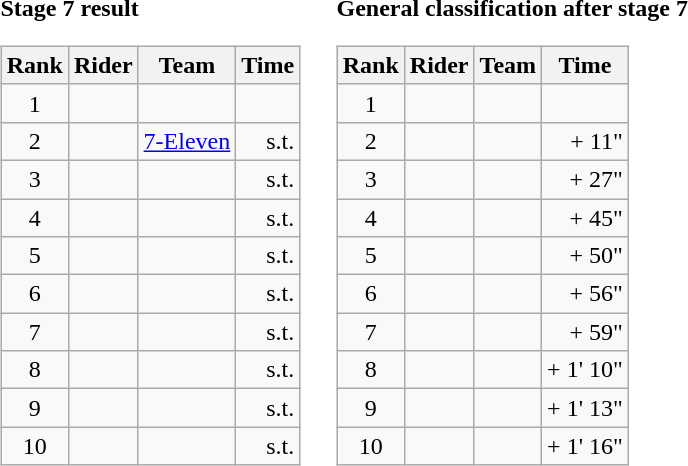<table>
<tr>
<td><strong>Stage 7 result</strong><br><table class="wikitable">
<tr>
<th scope="col">Rank</th>
<th scope="col">Rider</th>
<th scope="col">Team</th>
<th scope="col">Time</th>
</tr>
<tr>
<td style="text-align:center;">1</td>
<td></td>
<td></td>
<td style="text-align:right;"></td>
</tr>
<tr>
<td style="text-align:center;">2</td>
<td></td>
<td><a href='#'>7-Eleven</a></td>
<td style="text-align:right;">s.t.</td>
</tr>
<tr>
<td style="text-align:center;">3</td>
<td></td>
<td></td>
<td style="text-align:right;">s.t.</td>
</tr>
<tr>
<td style="text-align:center;">4</td>
<td> </td>
<td></td>
<td style="text-align:right;">s.t.</td>
</tr>
<tr>
<td style="text-align:center;">5</td>
<td></td>
<td></td>
<td style="text-align:right;">s.t.</td>
</tr>
<tr>
<td style="text-align:center;">6</td>
<td></td>
<td></td>
<td style="text-align:right;">s.t.</td>
</tr>
<tr>
<td style="text-align:center;">7</td>
<td></td>
<td></td>
<td style="text-align:right;">s.t.</td>
</tr>
<tr>
<td style="text-align:center;">8</td>
<td></td>
<td></td>
<td style="text-align:right;">s.t.</td>
</tr>
<tr>
<td style="text-align:center;">9</td>
<td></td>
<td></td>
<td style="text-align:right;">s.t.</td>
</tr>
<tr>
<td style="text-align:center;">10</td>
<td></td>
<td></td>
<td style="text-align:right;">s.t.</td>
</tr>
</table>
</td>
<td></td>
<td><strong>General classification after stage 7</strong><br><table class="wikitable">
<tr>
<th scope="col">Rank</th>
<th scope="col">Rider</th>
<th scope="col">Team</th>
<th scope="col">Time</th>
</tr>
<tr>
<td style="text-align:center;">1</td>
<td> </td>
<td></td>
<td style="text-align:right;"></td>
</tr>
<tr>
<td style="text-align:center;">2</td>
<td></td>
<td></td>
<td style="text-align:right;">+ 11"</td>
</tr>
<tr>
<td style="text-align:center;">3</td>
<td></td>
<td></td>
<td style="text-align:right;">+ 27"</td>
</tr>
<tr>
<td style="text-align:center;">4</td>
<td></td>
<td></td>
<td style="text-align:right;">+ 45"</td>
</tr>
<tr>
<td style="text-align:center;">5</td>
<td></td>
<td></td>
<td style="text-align:right;">+ 50"</td>
</tr>
<tr>
<td style="text-align:center;">6</td>
<td></td>
<td></td>
<td style="text-align:right;">+ 56"</td>
</tr>
<tr>
<td style="text-align:center;">7</td>
<td></td>
<td></td>
<td style="text-align:right;">+ 59"</td>
</tr>
<tr>
<td style="text-align:center;">8</td>
<td></td>
<td></td>
<td style="text-align:right;">+ 1' 10"</td>
</tr>
<tr>
<td style="text-align:center;">9</td>
<td></td>
<td></td>
<td style="text-align:right;">+ 1' 13"</td>
</tr>
<tr>
<td style="text-align:center;">10</td>
<td></td>
<td></td>
<td style="text-align:right;">+ 1' 16"</td>
</tr>
</table>
</td>
</tr>
</table>
